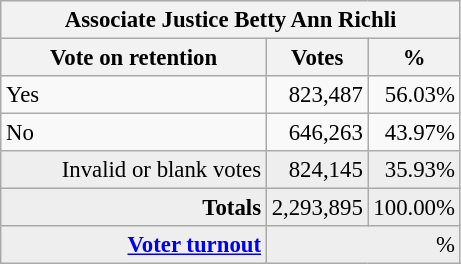<table class="wikitable" style="font-size: 95%;">
<tr style="background-color:#E9E9E9">
<th colspan=7>Associate Justice Betty Ann Richli</th>
</tr>
<tr style="background-color:#E9E9E9">
<th style="width: 170px">Vote on retention</th>
<th style="width: 50px">Votes</th>
<th style="width: 40px">%</th>
</tr>
<tr>
<td>Yes</td>
<td align="right">823,487</td>
<td align="right">56.03%</td>
</tr>
<tr>
<td>No</td>
<td align="right">646,263</td>
<td align="right">43.97%</td>
</tr>
<tr style="background-color:#EEEEEE">
<td align="right">Invalid or blank votes</td>
<td align="right">824,145</td>
<td align="right">35.93%</td>
</tr>
<tr style="background-color:#EEEEEE">
<td colspan="1" align="right"><strong>Totals</strong></td>
<td align="right">2,293,895</td>
<td align="right">100.00%</td>
</tr>
<tr style="background-color:#EEEEEE">
<td align="right"><strong><a href='#'>Voter turnout</a></strong></td>
<td colspan="2" align="right">%</td>
</tr>
</table>
